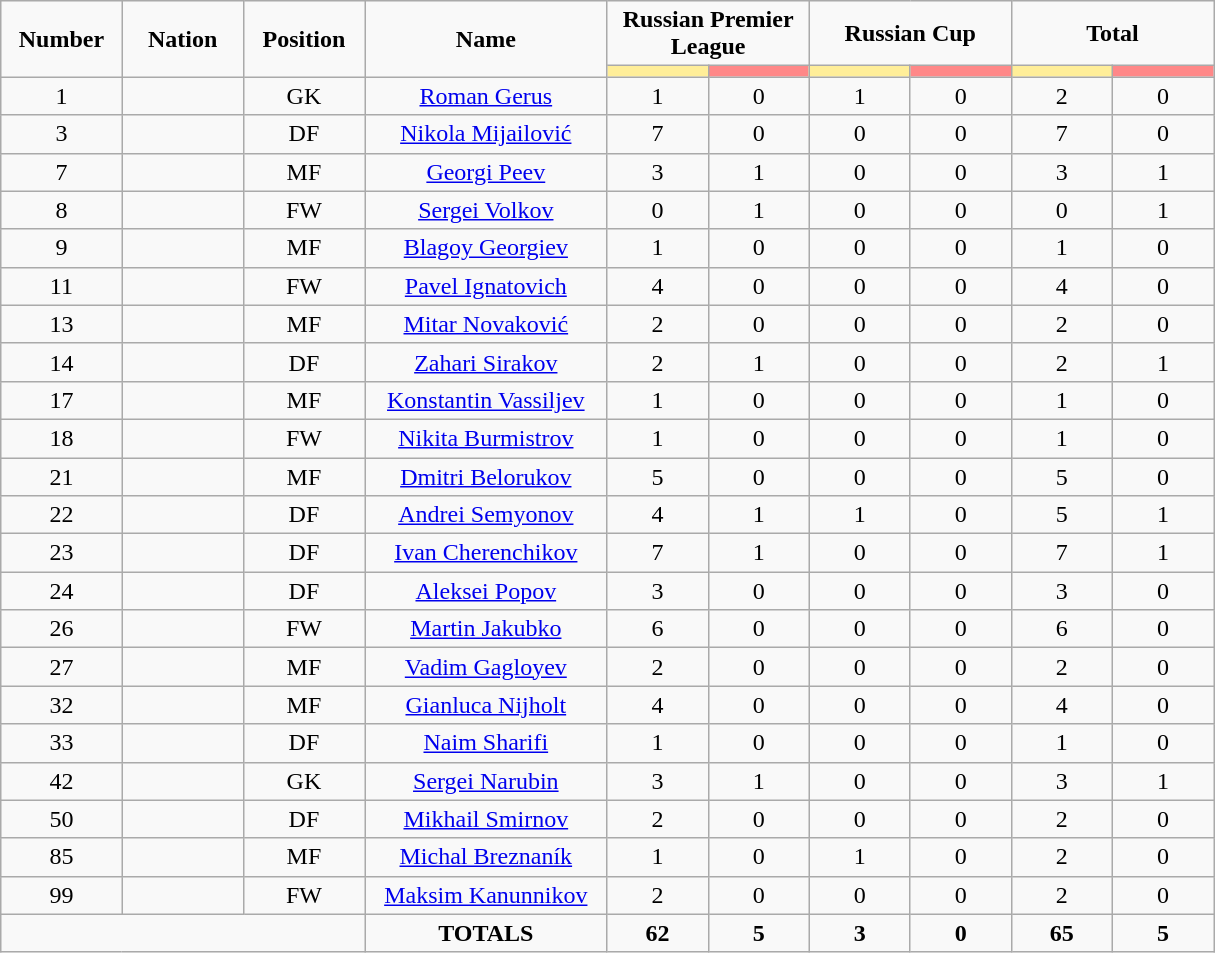<table class="wikitable" style="font-size: 100%; text-align: center;">
<tr>
<td rowspan="2" width="10%" align="center"><strong>Number</strong></td>
<td rowspan="2" width="10%" align="center"><strong>Nation</strong></td>
<td rowspan="2" width="10%" align="center"><strong>Position</strong></td>
<td rowspan="2" width="20%" align="center"><strong>Name</strong></td>
<td colspan="2" align="center"><strong>Russian Premier League</strong></td>
<td colspan="2" align="center"><strong>Russian Cup</strong></td>
<td colspan="2" align="center"><strong>Total</strong></td>
</tr>
<tr>
<th width=60 style="background: #FFEE99"></th>
<th width=60 style="background: #FF8888"></th>
<th width=60 style="background: #FFEE99"></th>
<th width=60 style="background: #FF8888"></th>
<th width=60 style="background: #FFEE99"></th>
<th width=60 style="background: #FF8888"></th>
</tr>
<tr>
<td>1</td>
<td></td>
<td>GK</td>
<td><a href='#'>Roman Gerus</a></td>
<td>1</td>
<td>0</td>
<td>1</td>
<td>0</td>
<td>2</td>
<td>0</td>
</tr>
<tr>
<td>3</td>
<td></td>
<td>DF</td>
<td><a href='#'>Nikola Mijailović</a></td>
<td>7</td>
<td>0</td>
<td>0</td>
<td>0</td>
<td>7</td>
<td>0</td>
</tr>
<tr>
<td>7</td>
<td></td>
<td>MF</td>
<td><a href='#'>Georgi Peev</a></td>
<td>3</td>
<td>1</td>
<td>0</td>
<td>0</td>
<td>3</td>
<td>1</td>
</tr>
<tr>
<td>8</td>
<td></td>
<td>FW</td>
<td><a href='#'>Sergei Volkov</a></td>
<td>0</td>
<td>1</td>
<td>0</td>
<td>0</td>
<td>0</td>
<td>1</td>
</tr>
<tr>
<td>9</td>
<td></td>
<td>MF</td>
<td><a href='#'>Blagoy Georgiev</a></td>
<td>1</td>
<td>0</td>
<td>0</td>
<td>0</td>
<td>1</td>
<td>0</td>
</tr>
<tr>
<td>11</td>
<td></td>
<td>FW</td>
<td><a href='#'>Pavel Ignatovich</a></td>
<td>4</td>
<td>0</td>
<td>0</td>
<td>0</td>
<td>4</td>
<td>0</td>
</tr>
<tr>
<td>13</td>
<td></td>
<td>MF</td>
<td><a href='#'>Mitar Novaković</a></td>
<td>2</td>
<td>0</td>
<td>0</td>
<td>0</td>
<td>2</td>
<td>0</td>
</tr>
<tr>
<td>14</td>
<td></td>
<td>DF</td>
<td><a href='#'>Zahari Sirakov</a></td>
<td>2</td>
<td>1</td>
<td>0</td>
<td>0</td>
<td>2</td>
<td>1</td>
</tr>
<tr>
<td>17</td>
<td></td>
<td>MF</td>
<td><a href='#'>Konstantin Vassiljev</a></td>
<td>1</td>
<td>0</td>
<td>0</td>
<td>0</td>
<td>1</td>
<td>0</td>
</tr>
<tr>
<td>18</td>
<td></td>
<td>FW</td>
<td><a href='#'>Nikita Burmistrov</a></td>
<td>1</td>
<td>0</td>
<td>0</td>
<td>0</td>
<td>1</td>
<td>0</td>
</tr>
<tr>
<td>21</td>
<td></td>
<td>MF</td>
<td><a href='#'>Dmitri Belorukov</a></td>
<td>5</td>
<td>0</td>
<td>0</td>
<td>0</td>
<td>5</td>
<td>0</td>
</tr>
<tr>
<td>22</td>
<td></td>
<td>DF</td>
<td><a href='#'>Andrei Semyonov</a></td>
<td>4</td>
<td>1</td>
<td>1</td>
<td>0</td>
<td>5</td>
<td>1</td>
</tr>
<tr>
<td>23</td>
<td></td>
<td>DF</td>
<td><a href='#'>Ivan Cherenchikov</a></td>
<td>7</td>
<td>1</td>
<td>0</td>
<td>0</td>
<td>7</td>
<td>1</td>
</tr>
<tr>
<td>24</td>
<td></td>
<td>DF</td>
<td><a href='#'>Aleksei Popov</a></td>
<td>3</td>
<td>0</td>
<td>0</td>
<td>0</td>
<td>3</td>
<td>0</td>
</tr>
<tr>
<td>26</td>
<td></td>
<td>FW</td>
<td><a href='#'>Martin Jakubko</a></td>
<td>6</td>
<td>0</td>
<td>0</td>
<td>0</td>
<td>6</td>
<td>0</td>
</tr>
<tr>
<td>27</td>
<td></td>
<td>MF</td>
<td><a href='#'>Vadim Gagloyev</a></td>
<td>2</td>
<td>0</td>
<td>0</td>
<td>0</td>
<td>2</td>
<td>0</td>
</tr>
<tr>
<td>32</td>
<td></td>
<td>MF</td>
<td><a href='#'>Gianluca Nijholt</a></td>
<td>4</td>
<td>0</td>
<td>0</td>
<td>0</td>
<td>4</td>
<td>0</td>
</tr>
<tr>
<td>33</td>
<td></td>
<td>DF</td>
<td><a href='#'>Naim Sharifi</a></td>
<td>1</td>
<td>0</td>
<td>0</td>
<td>0</td>
<td>1</td>
<td>0</td>
</tr>
<tr>
<td>42</td>
<td></td>
<td>GK</td>
<td><a href='#'>Sergei Narubin</a></td>
<td>3</td>
<td>1</td>
<td>0</td>
<td>0</td>
<td>3</td>
<td>1</td>
</tr>
<tr>
<td>50</td>
<td></td>
<td>DF</td>
<td><a href='#'>Mikhail Smirnov</a></td>
<td>2</td>
<td>0</td>
<td>0</td>
<td>0</td>
<td>2</td>
<td>0</td>
</tr>
<tr>
<td>85</td>
<td></td>
<td>MF</td>
<td><a href='#'>Michal Breznaník</a></td>
<td>1</td>
<td>0</td>
<td>1</td>
<td>0</td>
<td>2</td>
<td>0</td>
</tr>
<tr>
<td>99</td>
<td></td>
<td>FW</td>
<td><a href='#'>Maksim Kanunnikov</a></td>
<td>2</td>
<td>0</td>
<td>0</td>
<td>0</td>
<td>2</td>
<td>0</td>
</tr>
<tr>
<td colspan="3"></td>
<td><strong>TOTALS</strong></td>
<td><strong>62</strong></td>
<td><strong>5</strong></td>
<td><strong>3</strong></td>
<td><strong>0</strong></td>
<td><strong>65</strong></td>
<td><strong>5</strong></td>
</tr>
</table>
